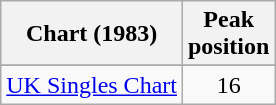<table class="wikitable">
<tr>
<th align="left">Chart (1983)</th>
<th align="left">Peak<br>position</th>
</tr>
<tr>
</tr>
<tr>
<td align="left"><a href='#'>UK Singles Chart</a></td>
<td align="center">16</td>
</tr>
</table>
